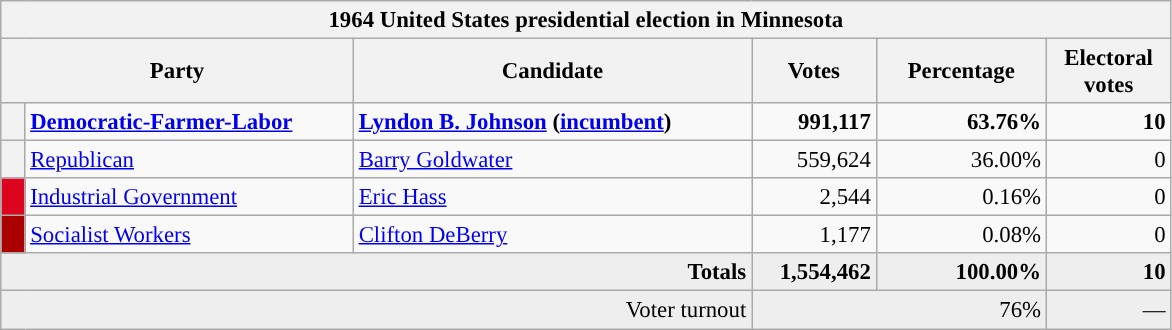<table class="wikitable" style="font-size: 95%;">
<tr>
<th colspan="6">1964 United States presidential election in Minnesota</th>
</tr>
<tr>
<th colspan="2" style="width: 15em">Party</th>
<th style="width: 17em">Candidate</th>
<th style="width: 5em">Votes</th>
<th style="width: 7em">Percentage</th>
<th style="width: 5em">Electoral votes</th>
</tr>
<tr>
<th style="background-color:"></th>
<td style="width: 130px"><strong><a href='#'>Democratic-Farmer-Labor</a></strong></td>
<td><strong><a href='#'>Lyndon B. Johnson</a> (<a href='#'>incumbent</a>)</strong></td>
<td align="right"><strong>991,117</strong></td>
<td align="right"><strong>63.76%</strong></td>
<td align="right"><strong>10</strong></td>
</tr>
<tr>
<th style="background-color:"></th>
<td style="width: 130px"><a href='#'>Republican</a></td>
<td><a href='#'>Barry Goldwater</a></td>
<td align="right">559,624</td>
<td align="right">36.00%</td>
<td align="right">0</td>
</tr>
<tr>
<th style="background-color:#DD051D; width: 3px"></th>
<td style="width: 130px"><a href='#'>Industrial Government</a></td>
<td><a href='#'>Eric Hass</a></td>
<td align="right">2,544</td>
<td align="right">0.16%</td>
<td align="right">0</td>
</tr>
<tr>
<th style="background-color:#AA0000; width: 3px"></th>
<td style="width: 130px"><a href='#'>Socialist Workers</a></td>
<td><a href='#'>Clifton DeBerry</a></td>
<td align="right">1,177</td>
<td align="right">0.08%</td>
<td align="right">0</td>
</tr>
<tr bgcolor="#EEEEEE">
<td colspan="3" align="right"><strong>Totals</strong></td>
<td align="right"><strong>1,554,462</strong></td>
<td align="right"><strong>100.00%</strong></td>
<td align="right"><strong>10</strong></td>
</tr>
<tr bgcolor="#EEEEEE">
<td colspan="3" align="right">Voter turnout</td>
<td colspan="2" align="right">76%</td>
<td align="right">—</td>
</tr>
</table>
